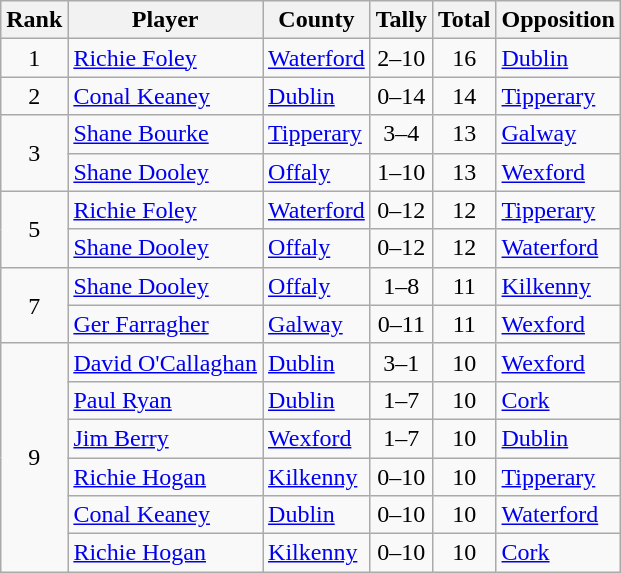<table class="wikitable">
<tr>
<th>Rank</th>
<th>Player</th>
<th>County</th>
<th>Tally</th>
<th>Total</th>
<th>Opposition</th>
</tr>
<tr>
<td rowspan=1 align=center>1</td>
<td><a href='#'>Richie Foley</a></td>
<td><a href='#'>Waterford</a></td>
<td align=center>2–10</td>
<td align=center>16</td>
<td><a href='#'>Dublin</a></td>
</tr>
<tr>
<td rowspan=1 align=center>2</td>
<td><a href='#'>Conal Keaney</a></td>
<td><a href='#'>Dublin</a></td>
<td align=center>0–14</td>
<td align=center>14</td>
<td><a href='#'>Tipperary</a></td>
</tr>
<tr>
<td rowspan=2 align=center>3</td>
<td><a href='#'>Shane Bourke</a></td>
<td><a href='#'>Tipperary</a></td>
<td align=center>3–4</td>
<td align=center>13</td>
<td><a href='#'>Galway</a></td>
</tr>
<tr>
<td><a href='#'>Shane Dooley</a></td>
<td><a href='#'>Offaly</a></td>
<td align=center>1–10</td>
<td align=center>13</td>
<td><a href='#'>Wexford</a></td>
</tr>
<tr>
<td rowspan=2 align=center>5</td>
<td><a href='#'>Richie Foley</a></td>
<td><a href='#'>Waterford</a></td>
<td align=center>0–12</td>
<td align=center>12</td>
<td><a href='#'>Tipperary</a></td>
</tr>
<tr>
<td><a href='#'>Shane Dooley</a></td>
<td><a href='#'>Offaly</a></td>
<td align=center>0–12</td>
<td align=center>12</td>
<td><a href='#'>Waterford</a></td>
</tr>
<tr>
<td rowspan=2 align=center>7</td>
<td><a href='#'>Shane Dooley</a></td>
<td><a href='#'>Offaly</a></td>
<td align=center>1–8</td>
<td align=center>11</td>
<td><a href='#'>Kilkenny</a></td>
</tr>
<tr>
<td><a href='#'>Ger Farragher</a></td>
<td><a href='#'>Galway</a></td>
<td align=center>0–11</td>
<td align=center>11</td>
<td><a href='#'>Wexford</a></td>
</tr>
<tr>
<td rowspan=6 align=center>9</td>
<td><a href='#'>David O'Callaghan</a></td>
<td><a href='#'>Dublin</a></td>
<td align=center>3–1</td>
<td align=center>10</td>
<td><a href='#'>Wexford</a></td>
</tr>
<tr>
<td><a href='#'>Paul Ryan</a></td>
<td><a href='#'>Dublin</a></td>
<td align=center>1–7</td>
<td align=center>10</td>
<td><a href='#'>Cork</a></td>
</tr>
<tr>
<td><a href='#'>Jim Berry</a></td>
<td><a href='#'>Wexford</a></td>
<td align=center>1–7</td>
<td align=center>10</td>
<td><a href='#'>Dublin</a></td>
</tr>
<tr>
<td><a href='#'>Richie Hogan</a></td>
<td><a href='#'>Kilkenny</a></td>
<td align=center>0–10</td>
<td align=center>10</td>
<td><a href='#'>Tipperary</a></td>
</tr>
<tr>
<td><a href='#'>Conal Keaney</a></td>
<td><a href='#'>Dublin</a></td>
<td align=center>0–10</td>
<td align=center>10</td>
<td><a href='#'>Waterford</a></td>
</tr>
<tr>
<td><a href='#'>Richie Hogan</a></td>
<td><a href='#'>Kilkenny</a></td>
<td align=center>0–10</td>
<td align=center>10</td>
<td><a href='#'>Cork</a></td>
</tr>
</table>
